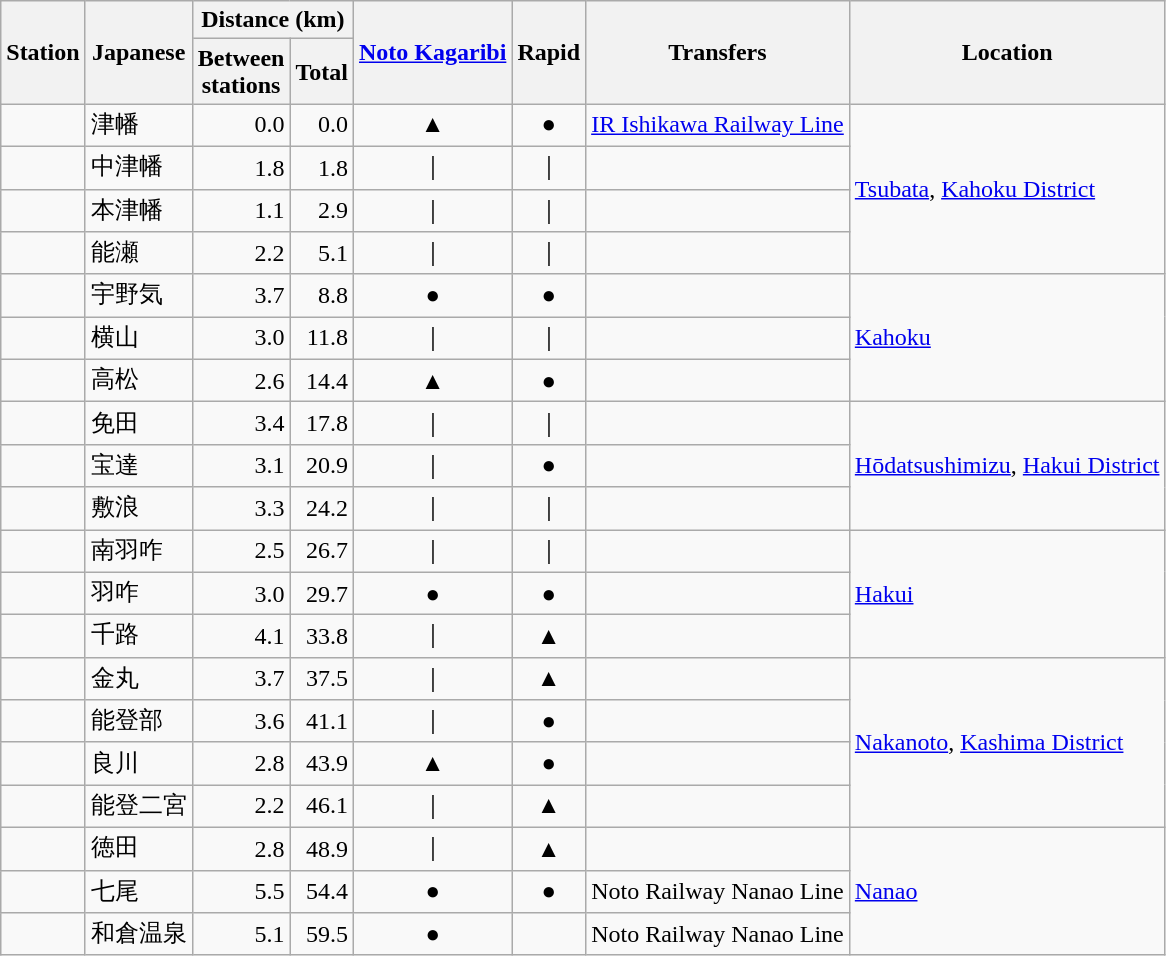<table class="wikitable">
<tr>
<th rowspan="2">Station</th>
<th rowspan="2">Japanese</th>
<th colspan="2">Distance (km)</th>
<th rowspan="2"><a href='#'>Noto Kagaribi</a></th>
<th rowspan="2">Rapid</th>
<th rowspan="2">Transfers</th>
<th rowspan="2">Location</th>
</tr>
<tr>
<th>Between<br>stations</th>
<th>Total</th>
</tr>
<tr>
<td></td>
<td>津幡</td>
<td style="text-align:right;">0.0</td>
<td style="text-align:right;">0.0</td>
<td style="text-align:center;">▲</td>
<td style="text-align:center;">●</td>
<td><a href='#'>IR Ishikawa Railway Line</a></td>
<td rowspan="4"><a href='#'>Tsubata</a>, <a href='#'>Kahoku District</a></td>
</tr>
<tr>
<td></td>
<td>中津幡</td>
<td style="text-align:right;">1.8</td>
<td style="text-align:right;">1.8</td>
<td style="text-align:center;">｜</td>
<td style="text-align:center;">｜</td>
<td> </td>
</tr>
<tr>
<td></td>
<td>本津幡</td>
<td style="text-align:right;">1.1</td>
<td style="text-align:right;">2.9</td>
<td style="text-align:center;">｜</td>
<td style="text-align:center;">｜</td>
<td> </td>
</tr>
<tr>
<td></td>
<td>能瀬</td>
<td style="text-align:right;">2.2</td>
<td style="text-align:right;">5.1</td>
<td style="text-align:center;">｜</td>
<td style="text-align:center;">｜</td>
<td> </td>
</tr>
<tr>
<td></td>
<td>宇野気</td>
<td style="text-align:right;">3.7</td>
<td style="text-align:right;">8.8</td>
<td style="text-align:center;">●</td>
<td style="text-align:center;">●</td>
<td> </td>
<td rowspan="3"><a href='#'>Kahoku</a></td>
</tr>
<tr>
<td></td>
<td>横山</td>
<td style="text-align:right;">3.0</td>
<td style="text-align:right;">11.8</td>
<td style="text-align:center;">｜</td>
<td style="text-align:center;">｜</td>
<td> </td>
</tr>
<tr>
<td></td>
<td>高松</td>
<td style="text-align:right;">2.6</td>
<td style="text-align:right;">14.4</td>
<td style="text-align:center;">▲</td>
<td style="text-align:center;">●</td>
<td> </td>
</tr>
<tr>
<td></td>
<td>免田</td>
<td style="text-align:right;">3.4</td>
<td style="text-align:right;">17.8</td>
<td style="text-align:center;">｜</td>
<td style="text-align:center;">｜</td>
<td> </td>
<td rowspan="3"><a href='#'>Hōdatsushimizu</a>, <a href='#'>Hakui District</a></td>
</tr>
<tr>
<td></td>
<td>宝達</td>
<td style="text-align:right;">3.1</td>
<td style="text-align:right;">20.9</td>
<td style="text-align:center;">｜</td>
<td style="text-align:center;">●</td>
<td> </td>
</tr>
<tr>
<td></td>
<td>敷浪</td>
<td style="text-align:right;">3.3</td>
<td style="text-align:right;">24.2</td>
<td style="text-align:center;">｜</td>
<td style="text-align:center;">｜</td>
<td> </td>
</tr>
<tr>
<td></td>
<td>南羽咋</td>
<td style="text-align:right;">2.5</td>
<td style="text-align:right;">26.7</td>
<td style="text-align:center;">｜</td>
<td style="text-align:center;">｜</td>
<td> </td>
<td rowspan="3"><a href='#'>Hakui</a></td>
</tr>
<tr>
<td></td>
<td>羽咋</td>
<td style="text-align:right;">3.0</td>
<td style="text-align:right;">29.7</td>
<td style="text-align:center;">●</td>
<td style="text-align:center;">●</td>
<td> </td>
</tr>
<tr>
<td></td>
<td>千路</td>
<td style="text-align:right;">4.1</td>
<td style="text-align:right;">33.8</td>
<td style="text-align:center;">｜</td>
<td style="text-align:center;">▲</td>
<td> </td>
</tr>
<tr>
<td></td>
<td>金丸</td>
<td style="text-align:right;">3.7</td>
<td style="text-align:right;">37.5</td>
<td style="text-align:center;">｜</td>
<td style="text-align:center;">▲</td>
<td> </td>
<td rowspan="4"><a href='#'>Nakanoto</a>, <a href='#'>Kashima District</a></td>
</tr>
<tr>
<td></td>
<td>能登部</td>
<td style="text-align:right;">3.6</td>
<td style="text-align:right;">41.1</td>
<td style="text-align:center;">｜</td>
<td style="text-align:center;">●</td>
<td> </td>
</tr>
<tr>
<td></td>
<td>良川</td>
<td style="text-align:right;">2.8</td>
<td style="text-align:right;">43.9</td>
<td style="text-align:center;">▲</td>
<td style="text-align:center;">●</td>
<td> </td>
</tr>
<tr>
<td></td>
<td>能登二宮</td>
<td style="text-align:right;">2.2</td>
<td style="text-align:right;">46.1</td>
<td style="text-align:center;">｜</td>
<td style="text-align:center;">▲</td>
<td> </td>
</tr>
<tr>
<td></td>
<td>徳田</td>
<td style="text-align:right;">2.8</td>
<td style="text-align:right;">48.9</td>
<td style="text-align:center;">｜</td>
<td style="text-align:center;">▲</td>
<td> </td>
<td rowspan="3"><a href='#'>Nanao</a></td>
</tr>
<tr>
<td></td>
<td>七尾</td>
<td style="text-align:right;">5.5</td>
<td style="text-align:right;">54.4</td>
<td style="text-align:center;">●</td>
<td style="text-align:center;">●</td>
<td>Noto Railway Nanao Line</td>
</tr>
<tr>
<td></td>
<td>和倉温泉</td>
<td style="text-align:right;">5.1</td>
<td style="text-align:right;">59.5</td>
<td style="text-align:center;">●</td>
<td style="text-align:center;"> </td>
<td>Noto Railway Nanao Line</td>
</tr>
</table>
